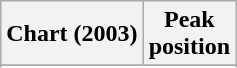<table class="wikitable sortable plainrowheaders" style="text-align:center">
<tr>
<th scope="col">Chart (2003)</th>
<th scope="col">Peak<br> position</th>
</tr>
<tr>
</tr>
<tr>
</tr>
</table>
